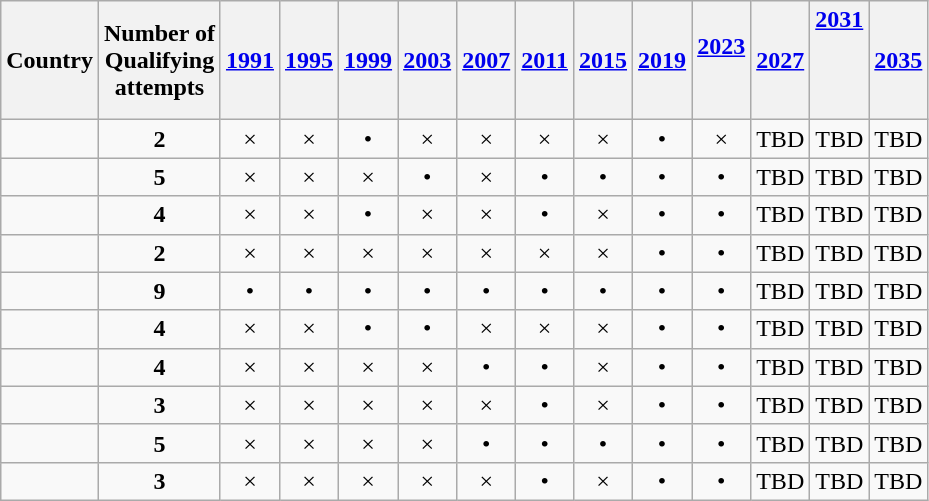<table class="wikitable" style="text-align: center;">
<tr>
<th>Country</th>
<th>Number of <br> Qualifying <br> attempts</th>
<th><a href='#'>1991</a><br></th>
<th><a href='#'>1995</a><br></th>
<th><a href='#'>1999</a><br></th>
<th><a href='#'>2003</a><br></th>
<th><a href='#'>2007</a><br></th>
<th><a href='#'>2011</a><br></th>
<th><a href='#'>2015</a><br></th>
<th><a href='#'>2019</a><br></th>
<th><a href='#'>2023</a><br><br></th>
<th><a href='#'>2027</a><br></th>
<th><a href='#'>2031</a><br><br><br><br></th>
<th><a href='#'>2035</a><br></th>
</tr>
<tr>
<td style="text-align: left;"></td>
<td><strong>2</strong></td>
<td>×</td>
<td>×</td>
<td>•</td>
<td>×</td>
<td>×</td>
<td>×</td>
<td>×</td>
<td>•</td>
<td>×</td>
<td>TBD</td>
<td>TBD</td>
<td>TBD</td>
</tr>
<tr>
<td style="text-align: left;"></td>
<td><strong>5</strong></td>
<td>×</td>
<td>×</td>
<td>×</td>
<td>•</td>
<td>×</td>
<td>•</td>
<td>•</td>
<td>•</td>
<td>•</td>
<td>TBD</td>
<td>TBD</td>
<td>TBD</td>
</tr>
<tr>
<td style="text-align: left;"></td>
<td><strong>4</strong></td>
<td>×</td>
<td>×</td>
<td>•</td>
<td>×</td>
<td>×</td>
<td>•</td>
<td>×</td>
<td>•</td>
<td>•</td>
<td>TBD</td>
<td>TBD</td>
<td>TBD</td>
</tr>
<tr>
<td style="text-align: left;"></td>
<td><strong>2</strong></td>
<td>×</td>
<td>×</td>
<td>×</td>
<td>×</td>
<td>×</td>
<td>×</td>
<td>×</td>
<td>•</td>
<td>•</td>
<td>TBD</td>
<td>TBD</td>
<td>TBD</td>
</tr>
<tr>
<td style="text-align: left;"></td>
<td><strong>9</strong></td>
<td>•</td>
<td>•</td>
<td>•</td>
<td>•</td>
<td>•</td>
<td>•</td>
<td>•</td>
<td>•</td>
<td>•</td>
<td>TBD</td>
<td>TBD</td>
<td>TBD</td>
</tr>
<tr>
<td style="text-align: left;"></td>
<td><strong>4</strong></td>
<td>×</td>
<td>×</td>
<td>•</td>
<td>•</td>
<td>×</td>
<td>×</td>
<td>×</td>
<td>•</td>
<td>•</td>
<td>TBD</td>
<td>TBD</td>
<td>TBD</td>
</tr>
<tr>
<td style="text-align: left;"></td>
<td><strong>4</strong></td>
<td>×</td>
<td>×</td>
<td>×</td>
<td>×</td>
<td>•</td>
<td>•</td>
<td>×</td>
<td>•</td>
<td>•</td>
<td>TBD</td>
<td>TBD</td>
<td>TBD</td>
</tr>
<tr>
<td style="text-align: left;"></td>
<td><strong>3</strong></td>
<td>×</td>
<td>×</td>
<td>×</td>
<td>×</td>
<td>×</td>
<td>•</td>
<td>×</td>
<td>•</td>
<td>•</td>
<td>TBD</td>
<td>TBD</td>
<td>TBD</td>
</tr>
<tr>
<td style="text-align: left;"></td>
<td><strong>5</strong></td>
<td>×</td>
<td>×</td>
<td>×</td>
<td>×</td>
<td>•</td>
<td>•</td>
<td>•</td>
<td>•</td>
<td>•</td>
<td>TBD</td>
<td>TBD</td>
<td>TBD</td>
</tr>
<tr>
<td style="text-align: left;"></td>
<td><strong>3</strong></td>
<td>×</td>
<td>×</td>
<td>×</td>
<td>×</td>
<td>×</td>
<td>•</td>
<td>×</td>
<td>•</td>
<td>•</td>
<td>TBD</td>
<td>TBD</td>
<td>TBD</td>
</tr>
</table>
